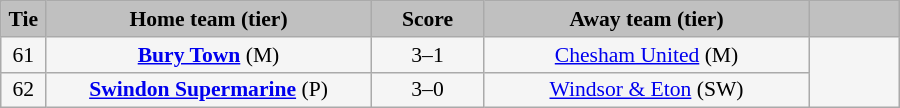<table class="wikitable" style="width: 600px; background:WhiteSmoke; text-align:center; font-size:90%">
<tr>
<td scope="col" style="width:  5.00%; background:silver;"><strong>Tie</strong></td>
<td scope="col" style="width: 36.25%; background:silver;"><strong>Home team (tier)</strong></td>
<td scope="col" style="width: 12.50%; background:silver;"><strong>Score</strong></td>
<td scope="col" style="width: 36.25%; background:silver;"><strong>Away team (tier)</strong></td>
<td scope="col" style="width: 10.00%; background:silver;"><strong></strong></td>
</tr>
<tr>
<td>61</td>
<td><strong><a href='#'>Bury Town</a></strong> (M)</td>
<td>3–1</td>
<td><a href='#'>Chesham United</a> (M)</td>
</tr>
<tr>
<td>62</td>
<td><strong><a href='#'>Swindon Supermarine</a></strong> (P)</td>
<td>3–0</td>
<td><a href='#'>Windsor & Eton</a> (SW)</td>
</tr>
</table>
